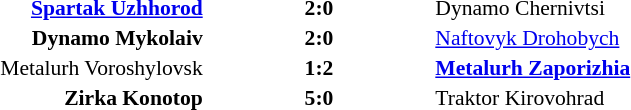<table width=100% cellspacing=1>
<tr>
<th width=20%></th>
<th width=12%></th>
<th width=20%></th>
<th></th>
</tr>
<tr style=font-size:90%>
<td align=right><strong><a href='#'>Spartak Uzhhorod</a></strong></td>
<td align=center><strong>2:0</strong></td>
<td>Dynamo Chernivtsi</td>
</tr>
<tr style=font-size:90%>
<td align=right><strong>Dynamo Mykolaiv</strong></td>
<td align=center><strong>2:0</strong></td>
<td><a href='#'>Naftovyk Drohobych</a></td>
</tr>
<tr style=font-size:90%>
<td align=right>Metalurh Voroshylovsk</td>
<td align=center><strong>1:2</strong></td>
<td><strong><a href='#'>Metalurh Zaporizhia</a></strong></td>
<td align=center></td>
</tr>
<tr style=font-size:90%>
<td align=right><strong>Zirka Konotop</strong></td>
<td align=center><strong>5:0</strong></td>
<td>Traktor Kirovohrad</td>
<td align=center></td>
</tr>
</table>
